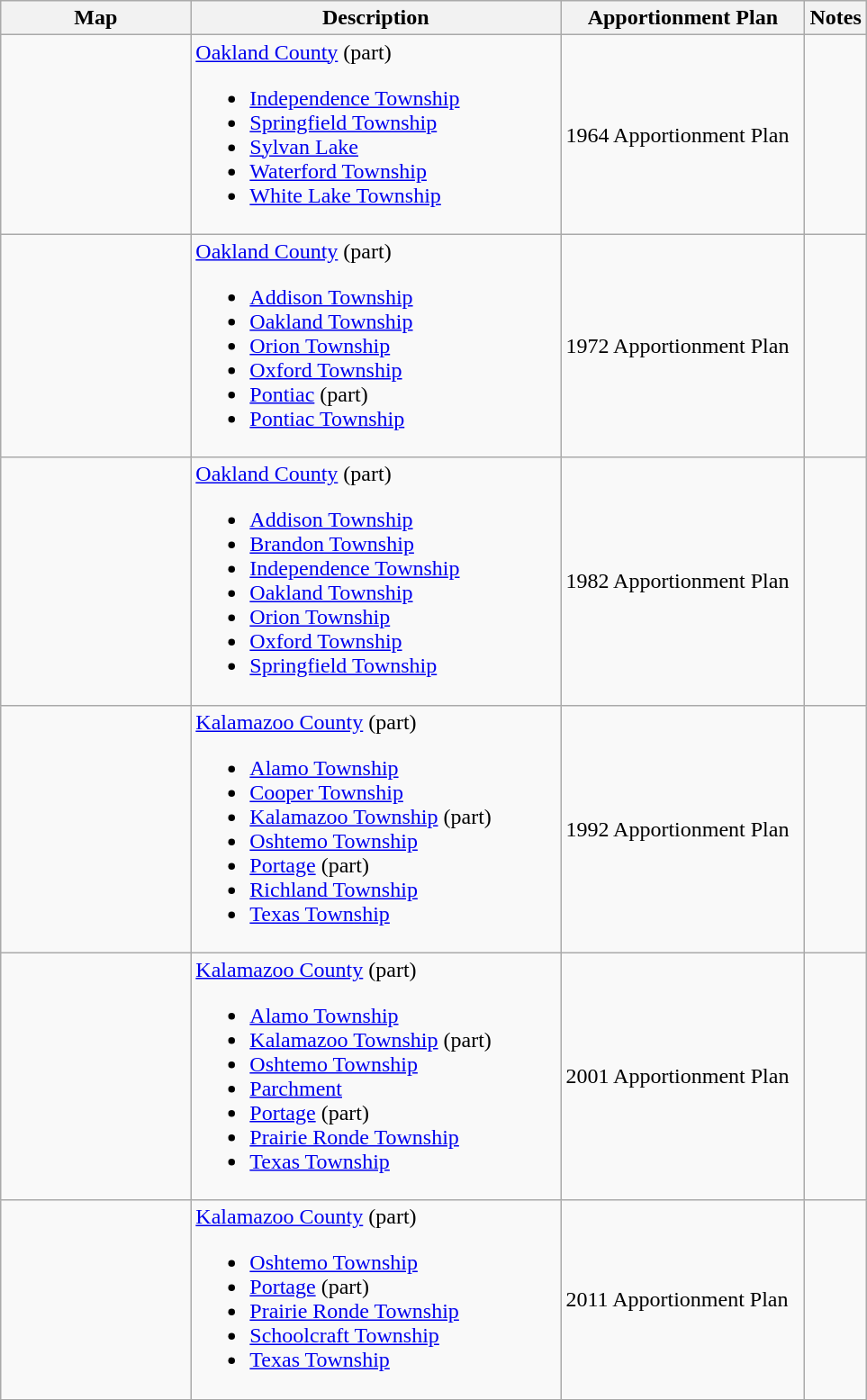<table class="wikitable sortable">
<tr>
<th style="width:100pt;">Map</th>
<th style="width:200pt;">Description</th>
<th style="width:130pt;">Apportionment Plan</th>
<th style="width:15pt;">Notes</th>
</tr>
<tr>
<td></td>
<td><a href='#'>Oakland County</a> (part)<br><ul><li><a href='#'>Independence Township</a></li><li><a href='#'>Springfield Township</a></li><li><a href='#'>Sylvan Lake</a></li><li><a href='#'>Waterford Township</a></li><li><a href='#'>White Lake Township</a></li></ul></td>
<td>1964 Apportionment Plan</td>
<td></td>
</tr>
<tr>
<td></td>
<td><a href='#'>Oakland County</a> (part)<br><ul><li><a href='#'>Addison Township</a></li><li><a href='#'>Oakland Township</a></li><li><a href='#'>Orion Township</a></li><li><a href='#'>Oxford Township</a></li><li><a href='#'>Pontiac</a> (part)</li><li><a href='#'>Pontiac Township</a></li></ul></td>
<td>1972 Apportionment Plan</td>
<td></td>
</tr>
<tr>
<td></td>
<td><a href='#'>Oakland County</a> (part)<br><ul><li><a href='#'>Addison Township</a></li><li><a href='#'>Brandon Township</a></li><li><a href='#'>Independence Township</a></li><li><a href='#'>Oakland Township</a></li><li><a href='#'>Orion Township</a></li><li><a href='#'>Oxford Township</a></li><li><a href='#'>Springfield Township</a></li></ul></td>
<td>1982 Apportionment Plan</td>
<td></td>
</tr>
<tr>
<td></td>
<td><a href='#'>Kalamazoo County</a> (part)<br><ul><li><a href='#'>Alamo Township</a></li><li><a href='#'>Cooper Township</a></li><li><a href='#'>Kalamazoo Township</a> (part)</li><li><a href='#'>Oshtemo Township</a></li><li><a href='#'>Portage</a> (part)</li><li><a href='#'>Richland Township</a></li><li><a href='#'>Texas Township</a></li></ul></td>
<td>1992 Apportionment Plan</td>
<td></td>
</tr>
<tr>
<td></td>
<td><a href='#'>Kalamazoo County</a> (part)<br><ul><li><a href='#'>Alamo Township</a></li><li><a href='#'>Kalamazoo Township</a> (part)</li><li><a href='#'>Oshtemo Township</a></li><li><a href='#'>Parchment</a></li><li><a href='#'>Portage</a> (part)</li><li><a href='#'>Prairie Ronde Township</a></li><li><a href='#'>Texas Township</a></li></ul></td>
<td>2001 Apportionment Plan</td>
<td></td>
</tr>
<tr>
<td></td>
<td><a href='#'>Kalamazoo County</a> (part)<br><ul><li><a href='#'>Oshtemo Township</a></li><li><a href='#'>Portage</a> (part)</li><li><a href='#'>Prairie Ronde Township</a></li><li><a href='#'>Schoolcraft Township</a></li><li><a href='#'>Texas Township</a></li></ul></td>
<td>2011 Apportionment Plan</td>
<td></td>
</tr>
<tr>
</tr>
</table>
